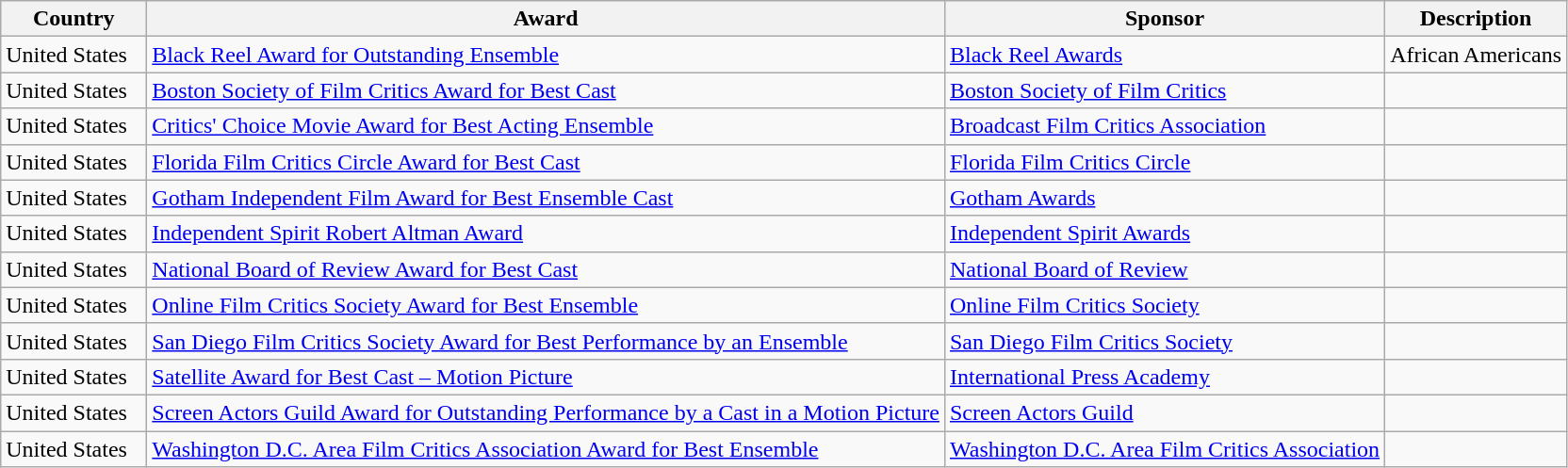<table class="wikitable sortable">
<tr>
<th style="width:6em;">Country</th>
<th>Award</th>
<th>Sponsor</th>
<th>Description</th>
</tr>
<tr>
<td>United States</td>
<td><a href='#'>Black Reel Award for Outstanding Ensemble</a></td>
<td><a href='#'>Black Reel Awards</a></td>
<td>African Americans</td>
</tr>
<tr>
<td>United States</td>
<td><a href='#'>Boston Society of Film Critics Award for Best Cast</a></td>
<td><a href='#'>Boston Society of Film Critics</a></td>
<td></td>
</tr>
<tr>
<td>United States</td>
<td><a href='#'>Critics' Choice Movie Award for Best Acting Ensemble</a></td>
<td><a href='#'>Broadcast Film Critics Association</a></td>
<td></td>
</tr>
<tr>
<td>United States</td>
<td><a href='#'>Florida Film Critics Circle Award for Best Cast</a></td>
<td><a href='#'>Florida Film Critics Circle</a></td>
<td></td>
</tr>
<tr>
<td>United States</td>
<td><a href='#'>Gotham Independent Film Award for Best Ensemble Cast</a></td>
<td><a href='#'>Gotham Awards</a></td>
<td></td>
</tr>
<tr>
<td>United States</td>
<td><a href='#'>Independent Spirit Robert Altman Award</a></td>
<td><a href='#'>Independent Spirit Awards</a></td>
<td></td>
</tr>
<tr>
<td>United States</td>
<td><a href='#'>National Board of Review Award for Best Cast</a></td>
<td><a href='#'>National Board of Review</a></td>
<td></td>
</tr>
<tr>
<td>United States</td>
<td><a href='#'>Online Film Critics Society Award for Best Ensemble</a></td>
<td><a href='#'>Online Film Critics Society</a></td>
<td></td>
</tr>
<tr>
<td>United States</td>
<td><a href='#'>San Diego Film Critics Society Award for Best Performance by an Ensemble</a></td>
<td><a href='#'>San Diego Film Critics Society</a></td>
<td></td>
</tr>
<tr>
<td>United States</td>
<td><a href='#'>Satellite Award for Best Cast – Motion Picture</a></td>
<td><a href='#'>International Press Academy</a></td>
<td></td>
</tr>
<tr>
<td>United States</td>
<td><a href='#'>Screen Actors Guild Award for Outstanding Performance by a Cast in a Motion Picture</a></td>
<td><a href='#'>Screen Actors Guild</a></td>
<td></td>
</tr>
<tr>
<td>United States</td>
<td><a href='#'>Washington D.C. Area Film Critics Association Award for Best Ensemble</a></td>
<td><a href='#'>Washington D.C. Area Film Critics Association</a></td>
<td></td>
</tr>
</table>
